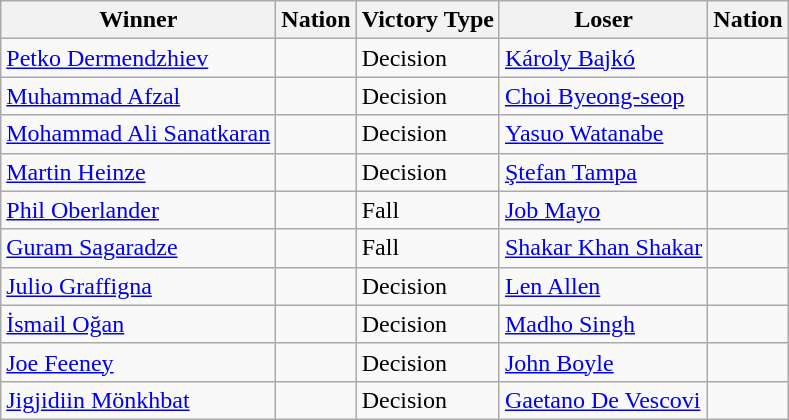<table class="wikitable sortable" style="text-align:left;">
<tr>
<th>Winner</th>
<th>Nation</th>
<th>Victory Type</th>
<th>Loser</th>
<th>Nation</th>
</tr>
<tr>
<td><a href='#'>Petko Dermendzhiev</a></td>
<td></td>
<td>Decision</td>
<td><a href='#'>Károly Bajkó</a></td>
<td></td>
</tr>
<tr>
<td><a href='#'>Muhammad Afzal</a></td>
<td></td>
<td>Decision</td>
<td><a href='#'>Choi Byeong-seop</a></td>
<td></td>
</tr>
<tr>
<td><a href='#'>Mohammad Ali Sanatkaran</a></td>
<td></td>
<td>Decision</td>
<td><a href='#'>Yasuo Watanabe</a></td>
<td></td>
</tr>
<tr>
<td><a href='#'>Martin Heinze</a></td>
<td></td>
<td>Decision</td>
<td><a href='#'>Ştefan Tampa</a></td>
<td></td>
</tr>
<tr>
<td><a href='#'>Phil Oberlander</a></td>
<td></td>
<td>Fall</td>
<td><a href='#'>Job Mayo</a></td>
<td></td>
</tr>
<tr>
<td><a href='#'>Guram Sagaradze</a></td>
<td></td>
<td>Fall</td>
<td><a href='#'>Shakar Khan Shakar</a></td>
<td></td>
</tr>
<tr>
<td><a href='#'>Julio Graffigna</a></td>
<td></td>
<td>Decision</td>
<td><a href='#'>Len Allen</a></td>
<td></td>
</tr>
<tr>
<td><a href='#'>İsmail Oğan</a></td>
<td></td>
<td>Decision</td>
<td><a href='#'>Madho Singh</a></td>
<td></td>
</tr>
<tr>
<td><a href='#'>Joe Feeney</a></td>
<td></td>
<td>Decision</td>
<td><a href='#'>John Boyle</a></td>
<td></td>
</tr>
<tr>
<td><a href='#'>Jigjidiin Mönkhbat</a></td>
<td></td>
<td>Decision</td>
<td><a href='#'>Gaetano De Vescovi</a></td>
<td></td>
</tr>
</table>
